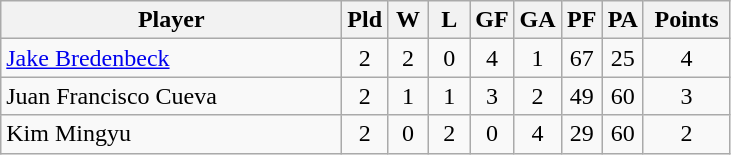<table class=wikitable style="text-align:center">
<tr>
<th width=220>Player</th>
<th width=20>Pld</th>
<th width=20>W</th>
<th width=20>L</th>
<th width=20>GF</th>
<th width=20>GA</th>
<th width=20>PF</th>
<th width=20>PA</th>
<th width=50>Points</th>
</tr>
<tr>
<td align=left> <a href='#'>Jake Bredenbeck</a></td>
<td>2</td>
<td>2</td>
<td>0</td>
<td>4</td>
<td>1</td>
<td>67</td>
<td>25</td>
<td>4</td>
</tr>
<tr>
<td align=left> Juan Francisco Cueva</td>
<td>2</td>
<td>1</td>
<td>1</td>
<td>3</td>
<td>2</td>
<td>49</td>
<td>60</td>
<td>3</td>
</tr>
<tr>
<td align=left> Kim Mingyu</td>
<td>2</td>
<td>0</td>
<td>2</td>
<td>0</td>
<td>4</td>
<td>29</td>
<td>60</td>
<td>2</td>
</tr>
</table>
